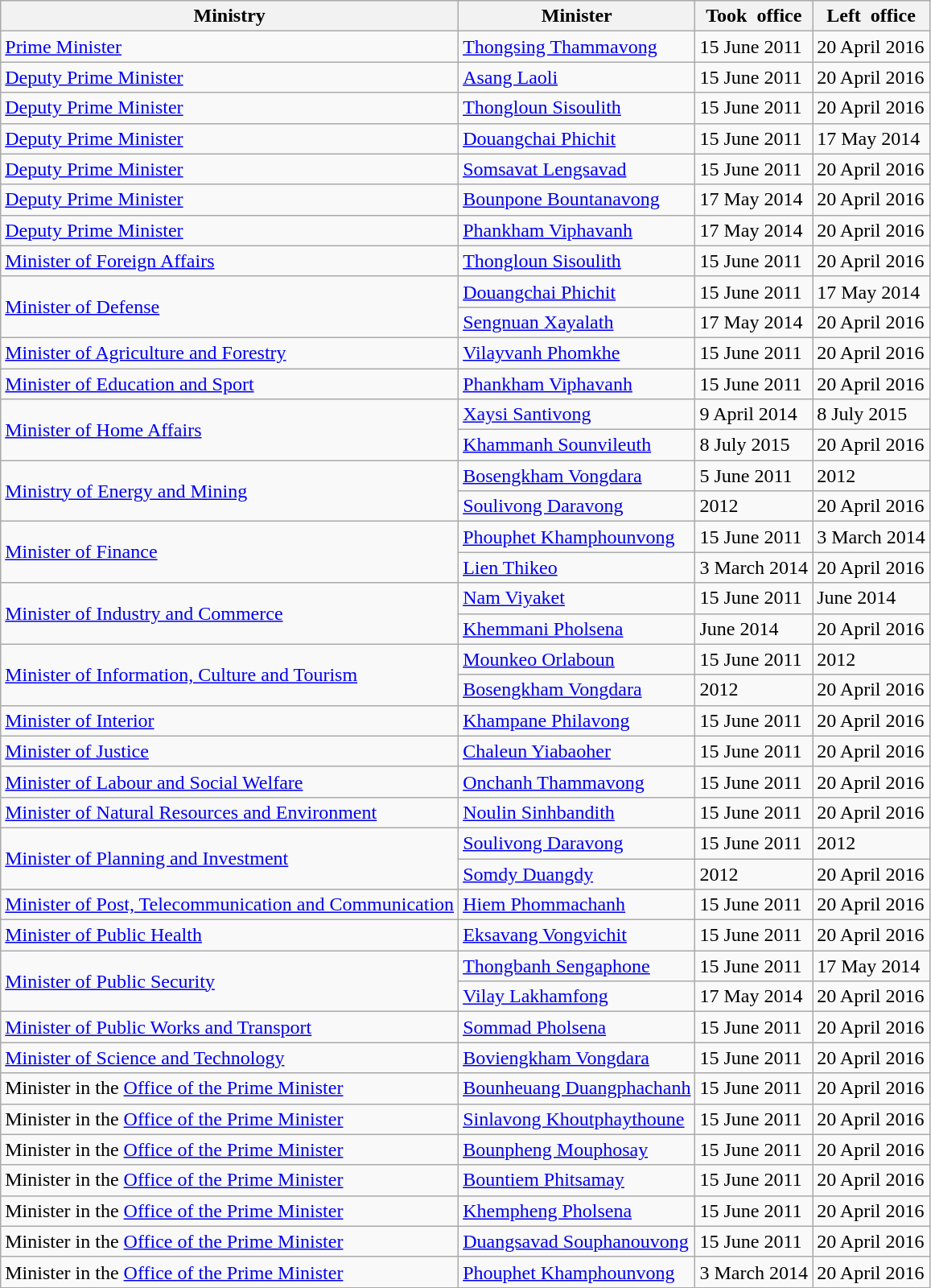<table class="wikitable">
<tr>
<th>Ministry</th>
<th>Minister</th>
<th>Took office</th>
<th>Left office</th>
</tr>
<tr>
<td><a href='#'>Prime Minister</a></td>
<td><a href='#'>Thongsing Thammavong</a></td>
<td>15 June 2011</td>
<td>20 April 2016</td>
</tr>
<tr>
<td><a href='#'>Deputy Prime Minister</a></td>
<td><a href='#'>Asang Laoli</a></td>
<td>15 June 2011</td>
<td>20 April 2016</td>
</tr>
<tr>
<td><a href='#'>Deputy Prime Minister</a></td>
<td><a href='#'>Thongloun Sisoulith</a></td>
<td>15 June 2011</td>
<td>20 April 2016</td>
</tr>
<tr>
<td><a href='#'>Deputy Prime Minister</a></td>
<td><a href='#'>Douangchai Phichit</a></td>
<td>15 June 2011</td>
<td>17 May 2014</td>
</tr>
<tr>
<td><a href='#'>Deputy Prime Minister</a></td>
<td><a href='#'>Somsavat Lengsavad</a></td>
<td>15 June 2011</td>
<td>20 April 2016</td>
</tr>
<tr>
<td><a href='#'>Deputy Prime Minister</a></td>
<td><a href='#'>Bounpone Bountanavong</a></td>
<td>17 May 2014</td>
<td>20 April 2016</td>
</tr>
<tr>
<td><a href='#'>Deputy Prime Minister</a></td>
<td><a href='#'>Phankham Viphavanh</a></td>
<td>17 May 2014</td>
<td>20 April 2016</td>
</tr>
<tr>
<td><a href='#'>Minister of Foreign Affairs</a></td>
<td><a href='#'>Thongloun Sisoulith</a></td>
<td>15 June 2011</td>
<td>20 April 2016</td>
</tr>
<tr>
<td rowspan="2"><a href='#'>Minister of Defense</a></td>
<td><a href='#'>Douangchai Phichit</a></td>
<td>15 June 2011</td>
<td>17 May 2014</td>
</tr>
<tr>
<td><a href='#'>Sengnuan Xayalath</a></td>
<td>17 May 2014</td>
<td>20 April 2016</td>
</tr>
<tr>
<td><a href='#'>Minister of Agriculture and Forestry</a></td>
<td><a href='#'>Vilayvanh Phomkhe</a></td>
<td>15 June 2011</td>
<td>20 April 2016</td>
</tr>
<tr>
<td><a href='#'>Minister of Education and Sport</a></td>
<td><a href='#'>Phankham Viphavanh</a></td>
<td>15 June 2011</td>
<td>20 April 2016</td>
</tr>
<tr>
<td rowspan="2"><a href='#'>Minister of Home Affairs</a></td>
<td><a href='#'>Xaysi Santivong</a></td>
<td>9 April 2014</td>
<td>8 July 2015</td>
</tr>
<tr>
<td><a href='#'>Khammanh Sounvileuth</a></td>
<td>8 July 2015</td>
<td>20 April 2016</td>
</tr>
<tr>
<td rowspan="2"><a href='#'>Ministry of Energy and Mining</a></td>
<td><a href='#'>Bosengkham Vongdara</a></td>
<td>5 June 2011</td>
<td>2012</td>
</tr>
<tr>
<td><a href='#'>Soulivong Daravong</a></td>
<td>2012</td>
<td>20 April 2016</td>
</tr>
<tr>
<td rowspan="2"><a href='#'>Minister of Finance</a></td>
<td><a href='#'>Phouphet Khamphounvong</a></td>
<td>15 June 2011</td>
<td>3 March 2014</td>
</tr>
<tr>
<td><a href='#'>Lien Thikeo</a></td>
<td>3 March 2014</td>
<td>20 April 2016</td>
</tr>
<tr>
<td rowspan="2"><a href='#'>Minister of Industry and Commerce</a></td>
<td><a href='#'>Nam Viyaket</a></td>
<td>15 June 2011</td>
<td>June 2014</td>
</tr>
<tr>
<td><a href='#'>Khemmani Pholsena</a></td>
<td>June 2014</td>
<td>20 April 2016</td>
</tr>
<tr>
<td rowspan="2"><a href='#'>Minister of Information, Culture and Tourism</a></td>
<td><a href='#'>Mounkeo Orlaboun</a></td>
<td>15 June 2011</td>
<td>2012</td>
</tr>
<tr>
<td><a href='#'>Bosengkham Vongdara</a></td>
<td>2012</td>
<td>20 April 2016</td>
</tr>
<tr>
<td><a href='#'>Minister of Interior</a></td>
<td><a href='#'>Khampane Philavong</a></td>
<td>15 June 2011</td>
<td>20 April 2016</td>
</tr>
<tr>
<td><a href='#'>Minister of Justice</a></td>
<td><a href='#'>Chaleun Yiabaoher</a></td>
<td>15 June 2011</td>
<td>20 April 2016</td>
</tr>
<tr>
<td><a href='#'>Minister of Labour and Social Welfare</a></td>
<td><a href='#'>Onchanh Thammavong</a></td>
<td>15 June 2011</td>
<td>20 April 2016</td>
</tr>
<tr>
<td><a href='#'>Minister of Natural Resources and Environment</a></td>
<td><a href='#'>Noulin Sinhbandith</a></td>
<td>15 June 2011</td>
<td>20 April 2016</td>
</tr>
<tr>
<td rowspan="2"><a href='#'>Minister of Planning and Investment</a></td>
<td><a href='#'>Soulivong Daravong</a></td>
<td>15 June 2011</td>
<td>2012</td>
</tr>
<tr>
<td><a href='#'>Somdy Duangdy</a></td>
<td>2012</td>
<td>20 April 2016</td>
</tr>
<tr>
<td><a href='#'>Minister of Post, Telecommunication and Communication</a></td>
<td><a href='#'>Hiem Phommachanh</a></td>
<td>15 June 2011</td>
<td>20 April 2016</td>
</tr>
<tr>
<td><a href='#'>Minister of Public Health</a></td>
<td><a href='#'>Eksavang Vongvichit</a></td>
<td>15 June 2011</td>
<td>20 April 2016</td>
</tr>
<tr>
<td rowspan="2"><a href='#'>Minister of Public Security</a></td>
<td><a href='#'>Thongbanh Sengaphone</a></td>
<td>15 June 2011</td>
<td>17 May 2014</td>
</tr>
<tr>
<td><a href='#'>Vilay Lakhamfong</a></td>
<td>17 May 2014</td>
<td>20 April 2016</td>
</tr>
<tr>
<td><a href='#'>Minister of Public Works and Transport</a></td>
<td><a href='#'>Sommad Pholsena</a></td>
<td>15 June 2011</td>
<td>20 April 2016</td>
</tr>
<tr>
<td><a href='#'>Minister of Science and Technology</a></td>
<td><a href='#'>Boviengkham Vongdara</a></td>
<td>15 June 2011</td>
<td>20 April 2016</td>
</tr>
<tr>
<td>Minister in the <a href='#'>Office of the Prime Minister</a></td>
<td><a href='#'>Bounheuang Duangphachanh</a></td>
<td>15 June 2011</td>
<td>20 April 2016</td>
</tr>
<tr>
<td>Minister in the <a href='#'>Office of the Prime Minister</a></td>
<td><a href='#'>Sinlavong Khoutphaythoune</a></td>
<td>15 June 2011</td>
<td>20 April 2016</td>
</tr>
<tr>
<td>Minister in the <a href='#'>Office of the Prime Minister</a></td>
<td><a href='#'>Bounpheng Mouphosay</a></td>
<td>15 June 2011</td>
<td>20 April 2016</td>
</tr>
<tr>
<td>Minister in the <a href='#'>Office of the Prime Minister</a></td>
<td><a href='#'>Bountiem Phitsamay</a></td>
<td>15 June 2011</td>
<td>20 April 2016</td>
</tr>
<tr>
<td>Minister in the <a href='#'>Office of the Prime Minister</a></td>
<td><a href='#'>Khempheng Pholsena</a></td>
<td>15 June 2011</td>
<td>20 April 2016</td>
</tr>
<tr>
<td>Minister in the <a href='#'>Office of the Prime Minister</a></td>
<td><a href='#'>Duangsavad Souphanouvong</a></td>
<td>15 June 2011</td>
<td>20 April 2016</td>
</tr>
<tr>
<td>Minister in the <a href='#'>Office of the Prime Minister</a></td>
<td><a href='#'>Phouphet Khamphounvong</a></td>
<td>3 March 2014</td>
<td>20 April 2016</td>
</tr>
</table>
